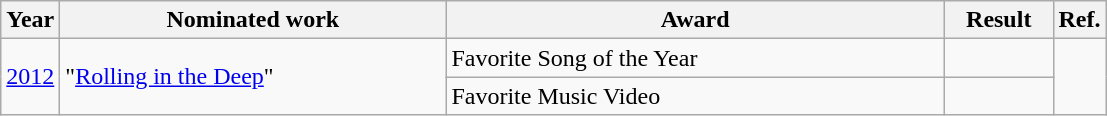<table class="wikitable">
<tr>
<th>Year</th>
<th width="250">Nominated work</th>
<th width="325">Award</th>
<th width="65">Result</th>
<th>Ref.</th>
</tr>
<tr>
<td rowspan="3"><a href='#'>2012</a></td>
<td rowspan="2">"<a href='#'>Rolling in the Deep</a>"</td>
<td>Favorite Song of the Year</td>
<td></td>
<td rowspan="2"></td>
</tr>
<tr>
<td>Favorite Music Video</td>
<td></td>
</tr>
</table>
